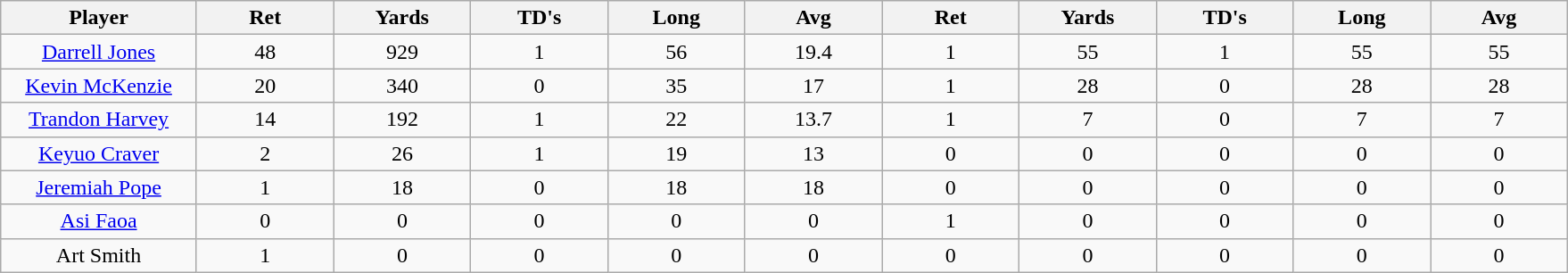<table class="wikitable sortable">
<tr>
<th bgcolor="#DDDDFF" width="10%">Player</th>
<th bgcolor="#DDDDFF" width="7%">Ret</th>
<th bgcolor="#DDDDFF" width="7%">Yards</th>
<th bgcolor="#DDDDFF" width="7%">TD's</th>
<th bgcolor="#DDDDFF" width="7%">Long</th>
<th bgcolor="#DDDDFF" width="7%">Avg</th>
<th bgcolor="#DDDDFF" width="7%">Ret</th>
<th bgcolor="#DDDDFF" width="7%">Yards</th>
<th bgcolor="#DDDDFF" width="7%">TD's</th>
<th bgcolor="#DDDDFF" width="7%">Long</th>
<th bgcolor="#DDDDFF" width="7%">Avg</th>
</tr>
<tr align="center">
<td><a href='#'>Darrell Jones</a></td>
<td>48</td>
<td>929</td>
<td>1</td>
<td>56</td>
<td>19.4</td>
<td>1</td>
<td>55</td>
<td>1</td>
<td>55</td>
<td>55</td>
</tr>
<tr align="center">
<td><a href='#'>Kevin McKenzie</a></td>
<td>20</td>
<td>340</td>
<td>0</td>
<td>35</td>
<td>17</td>
<td>1</td>
<td>28</td>
<td>0</td>
<td>28</td>
<td>28</td>
</tr>
<tr align="center">
<td><a href='#'>Trandon Harvey</a></td>
<td>14</td>
<td>192</td>
<td>1</td>
<td>22</td>
<td>13.7</td>
<td>1</td>
<td>7</td>
<td>0</td>
<td>7</td>
<td>7</td>
</tr>
<tr align="center">
<td><a href='#'>Keyuo Craver</a></td>
<td>2</td>
<td>26</td>
<td>1</td>
<td>19</td>
<td>13</td>
<td>0</td>
<td>0</td>
<td>0</td>
<td>0</td>
<td>0</td>
</tr>
<tr align="center">
<td><a href='#'>Jeremiah Pope</a></td>
<td>1</td>
<td>18</td>
<td>0</td>
<td>18</td>
<td>18</td>
<td>0</td>
<td>0</td>
<td>0</td>
<td>0</td>
<td>0</td>
</tr>
<tr align="center">
<td><a href='#'>Asi Faoa</a></td>
<td>0</td>
<td>0</td>
<td>0</td>
<td>0</td>
<td>0</td>
<td>1</td>
<td>0</td>
<td>0</td>
<td>0</td>
<td>0</td>
</tr>
<tr align="center">
<td>Art Smith</td>
<td>1</td>
<td>0</td>
<td>0</td>
<td>0</td>
<td>0</td>
<td>0</td>
<td>0</td>
<td>0</td>
<td>0</td>
<td>0</td>
</tr>
</table>
